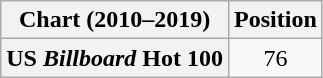<table class="wikitable plainrowheaders" style="text-align:center">
<tr>
<th scope="col">Chart (2010–2019)</th>
<th scope="col">Position</th>
</tr>
<tr>
<th scope="row">US <em>Billboard</em> Hot 100</th>
<td>76</td>
</tr>
</table>
